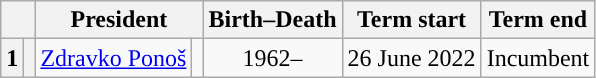<table class="wikitable" style="text-align:center">
<tr>
<th colspan="2"></th>
<th colspan="2">President</th>
<th>Birth–Death</th>
<th>Term start</th>
<th>Term end</th>
</tr>
<tr>
<th>1</th>
<th style="background:"></th>
<td><a href='#'>Zdravko Ponoš</a></td>
<td></td>
<td>1962–</td>
<td>26 June 2022</td>
<td>Incumbent</td>
</tr>
</table>
